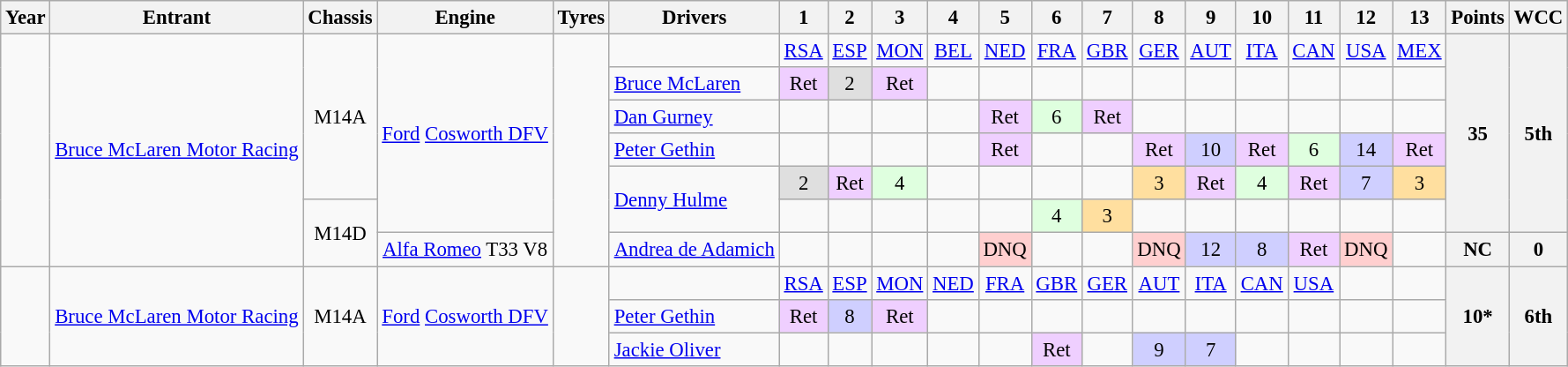<table class="wikitable" style="text-align:center; font-size:95%">
<tr>
<th>Year</th>
<th>Entrant</th>
<th>Chassis</th>
<th>Engine</th>
<th>Tyres</th>
<th>Drivers</th>
<th>1</th>
<th>2</th>
<th>3</th>
<th>4</th>
<th>5</th>
<th>6</th>
<th>7</th>
<th>8</th>
<th>9</th>
<th>10</th>
<th>11</th>
<th>12</th>
<th>13</th>
<th>Points</th>
<th>WCC</th>
</tr>
<tr>
<td rowspan="7"></td>
<td rowspan="7"><a href='#'>Bruce McLaren Motor Racing</a></td>
<td rowspan="5">M14A</td>
<td rowspan="6"><a href='#'>Ford</a> <a href='#'>Cosworth DFV</a></td>
<td rowspan="7"></td>
<td></td>
<td><a href='#'>RSA</a></td>
<td><a href='#'>ESP</a></td>
<td><a href='#'>MON</a></td>
<td><a href='#'>BEL</a></td>
<td><a href='#'>NED</a></td>
<td><a href='#'>FRA</a></td>
<td><a href='#'>GBR</a></td>
<td><a href='#'>GER</a></td>
<td><a href='#'>AUT</a></td>
<td><a href='#'>ITA</a></td>
<td><a href='#'>CAN</a></td>
<td><a href='#'>USA</a></td>
<td><a href='#'>MEX</a></td>
<th rowspan="6">35</th>
<th rowspan="6">5th</th>
</tr>
<tr>
<td align="left"> <a href='#'>Bruce McLaren</a></td>
<td style="background:#EFCFFF;">Ret</td>
<td style="background:#DFDFDF;">2</td>
<td style="background:#EFCFFF;">Ret</td>
<td></td>
<td></td>
<td></td>
<td></td>
<td></td>
<td></td>
<td></td>
<td></td>
<td></td>
<td></td>
</tr>
<tr>
<td align="left"> <a href='#'>Dan Gurney</a></td>
<td></td>
<td></td>
<td></td>
<td></td>
<td style="background:#EFCFFF;">Ret</td>
<td style="background:#DFFFDF;">6</td>
<td style="background:#EFCFFF;">Ret</td>
<td></td>
<td></td>
<td></td>
<td></td>
<td></td>
<td></td>
</tr>
<tr>
<td align="left"> <a href='#'>Peter Gethin</a></td>
<td></td>
<td></td>
<td></td>
<td></td>
<td style="background:#EFCFFF;">Ret</td>
<td></td>
<td></td>
<td style="background:#EFCFFF;">Ret</td>
<td style="background:#CFCFFF;">10</td>
<td style="background:#EFCFFF;">Ret</td>
<td style="background:#DFFFDF;">6</td>
<td style="background:#CFCFFF;">14</td>
<td style="background:#EFCFFF;">Ret</td>
</tr>
<tr>
<td rowspan="2" align="left"> <a href='#'>Denny Hulme</a></td>
<td style="background:#DFDFDF;">2</td>
<td style="background:#EFCFFF;">Ret</td>
<td style="background:#DFFFDF;">4</td>
<td></td>
<td></td>
<td></td>
<td></td>
<td style="background:#FFDF9F;">3</td>
<td style="background:#EFCFFF;">Ret</td>
<td style="background:#DFFFDF;">4</td>
<td style="background:#EFCFFF;">Ret</td>
<td style="background:#CFCFFF;">7</td>
<td style="background:#FFDF9F;">3</td>
</tr>
<tr>
<td rowspan="2">M14D</td>
<td></td>
<td></td>
<td></td>
<td></td>
<td></td>
<td style="background:#DFFFDF;">4</td>
<td style="background:#FFDF9F;">3</td>
<td></td>
<td></td>
<td></td>
<td></td>
<td></td>
<td></td>
</tr>
<tr>
<td><a href='#'>Alfa Romeo</a> T33 V8</td>
<td align="left"> <a href='#'>Andrea de Adamich</a></td>
<td></td>
<td></td>
<td></td>
<td></td>
<td style="background:#ffcfcf;">DNQ</td>
<td></td>
<td></td>
<td style="background:#ffcfcf;">DNQ</td>
<td style="background:#CFCFFF;">12</td>
<td style="background:#CFCFFF;">8</td>
<td style="background:#EFCFFF;">Ret</td>
<td style="background:#ffcfcf;">DNQ</td>
<td></td>
<th>NC</th>
<th>0</th>
</tr>
<tr>
<td rowspan="3"></td>
<td rowspan="3"><a href='#'>Bruce McLaren Motor Racing</a></td>
<td rowspan="3">M14A</td>
<td rowspan="3"><a href='#'>Ford</a> <a href='#'>Cosworth DFV</a></td>
<td rowspan="3"></td>
<td></td>
<td><a href='#'>RSA</a></td>
<td><a href='#'>ESP</a></td>
<td><a href='#'>MON</a></td>
<td><a href='#'>NED</a></td>
<td><a href='#'>FRA</a></td>
<td><a href='#'>GBR</a></td>
<td><a href='#'>GER</a></td>
<td><a href='#'>AUT</a></td>
<td><a href='#'>ITA</a></td>
<td><a href='#'>CAN</a></td>
<td><a href='#'>USA</a></td>
<td></td>
<td></td>
<th rowspan=3>10*</th>
<th rowspan=3>6th</th>
</tr>
<tr>
<td align="left"> <a href='#'>Peter Gethin</a></td>
<td style="background:#EFCFFF;">Ret</td>
<td style="background:#CFCFFF;">8</td>
<td style="background:#EFCFFF;">Ret</td>
<td></td>
<td></td>
<td></td>
<td></td>
<td></td>
<td></td>
<td></td>
<td></td>
<td></td>
<td></td>
</tr>
<tr>
<td align="left"> <a href='#'>Jackie Oliver</a></td>
<td></td>
<td></td>
<td></td>
<td></td>
<td></td>
<td style="background:#EFCFFF;">Ret</td>
<td></td>
<td style="background:#CFCFFF;">9</td>
<td style="background:#CFCFFF;">7</td>
<td></td>
<td></td>
<td></td>
<td></td>
</tr>
</table>
